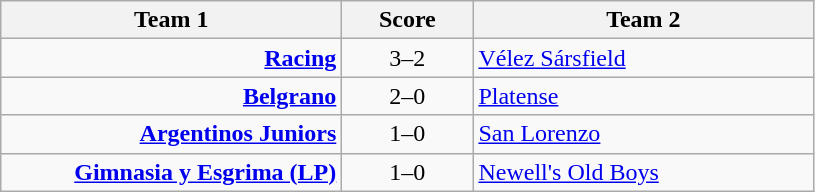<table class="wikitable" style="text-align: center">
<tr>
<th width=220>Team 1</th>
<th width=80>Score</th>
<th width=220>Team 2</th>
</tr>
<tr>
<td align=right><strong><a href='#'>Racing</a></strong></td>
<td>3–2</td>
<td align=left><a href='#'>Vélez Sársfield</a></td>
</tr>
<tr>
<td align=right><strong><a href='#'>Belgrano</a></strong></td>
<td>2–0</td>
<td align=left><a href='#'>Platense</a></td>
</tr>
<tr>
<td align=right><strong><a href='#'>Argentinos Juniors</a></strong></td>
<td>1–0</td>
<td align=left><a href='#'>San Lorenzo</a></td>
</tr>
<tr>
<td align=right><strong><a href='#'>Gimnasia y Esgrima (LP)</a></strong></td>
<td>1–0</td>
<td align=left><a href='#'>Newell's Old Boys</a></td>
</tr>
</table>
